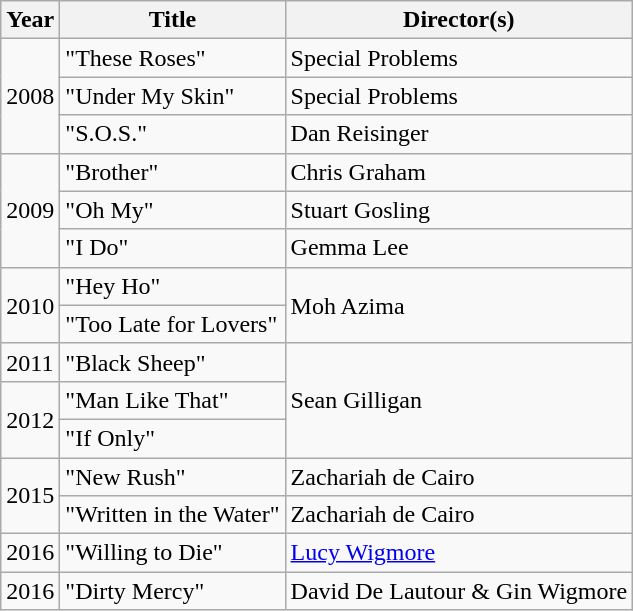<table class="wikitable">
<tr>
<th>Year</th>
<th>Title</th>
<th>Director(s)</th>
</tr>
<tr>
<td rowspan="3">2008</td>
<td>"These Roses"</td>
<td>Special Problems</td>
</tr>
<tr>
<td>"Under My Skin"</td>
<td>Special Problems</td>
</tr>
<tr>
<td>"S.O.S."</td>
<td>Dan Reisinger</td>
</tr>
<tr>
<td rowspan="3">2009</td>
<td>"Brother"</td>
<td>Chris Graham</td>
</tr>
<tr>
<td>"Oh My"</td>
<td>Stuart Gosling</td>
</tr>
<tr>
<td>"I Do"</td>
<td>Gemma Lee</td>
</tr>
<tr>
<td rowspan="2">2010</td>
<td>"Hey Ho"</td>
<td rowspan="2">Moh Azima</td>
</tr>
<tr>
<td>"Too Late for Lovers"</td>
</tr>
<tr>
<td>2011</td>
<td>"Black Sheep"</td>
<td rowspan="3">Sean Gilligan</td>
</tr>
<tr>
<td rowspan="2">2012</td>
<td>"Man Like That"</td>
</tr>
<tr>
<td>"If Only"</td>
</tr>
<tr>
<td rowspan=2>2015</td>
<td>"New Rush"</td>
<td>Zachariah de Cairo</td>
</tr>
<tr>
<td>"Written in the Water"</td>
<td>Zachariah de Cairo</td>
</tr>
<tr>
<td>2016</td>
<td>"Willing to Die"</td>
<td><a href='#'>Lucy Wigmore</a></td>
</tr>
<tr>
<td>2016</td>
<td>"Dirty Mercy"</td>
<td>David De Lautour & Gin Wigmore</td>
</tr>
</table>
